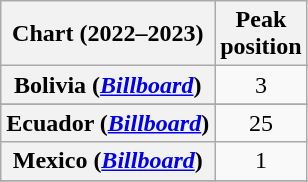<table class="wikitable sortable plainrowheaders" style="text-align:center">
<tr>
<th scope="col">Chart (2022–2023)</th>
<th scope="col">Peak<br>position</th>
</tr>
<tr>
<th scope="row">Bolivia (<em><a href='#'>Billboard</a></em>)</th>
<td>3</td>
</tr>
<tr>
</tr>
<tr>
<th scope="row">Ecuador (<em><a href='#'>Billboard</a></em>)</th>
<td>25</td>
</tr>
<tr>
<th scope="row">Mexico (<em><a href='#'>Billboard</a></em>)</th>
<td>1</td>
</tr>
<tr>
</tr>
<tr>
</tr>
<tr>
</tr>
<tr>
</tr>
</table>
